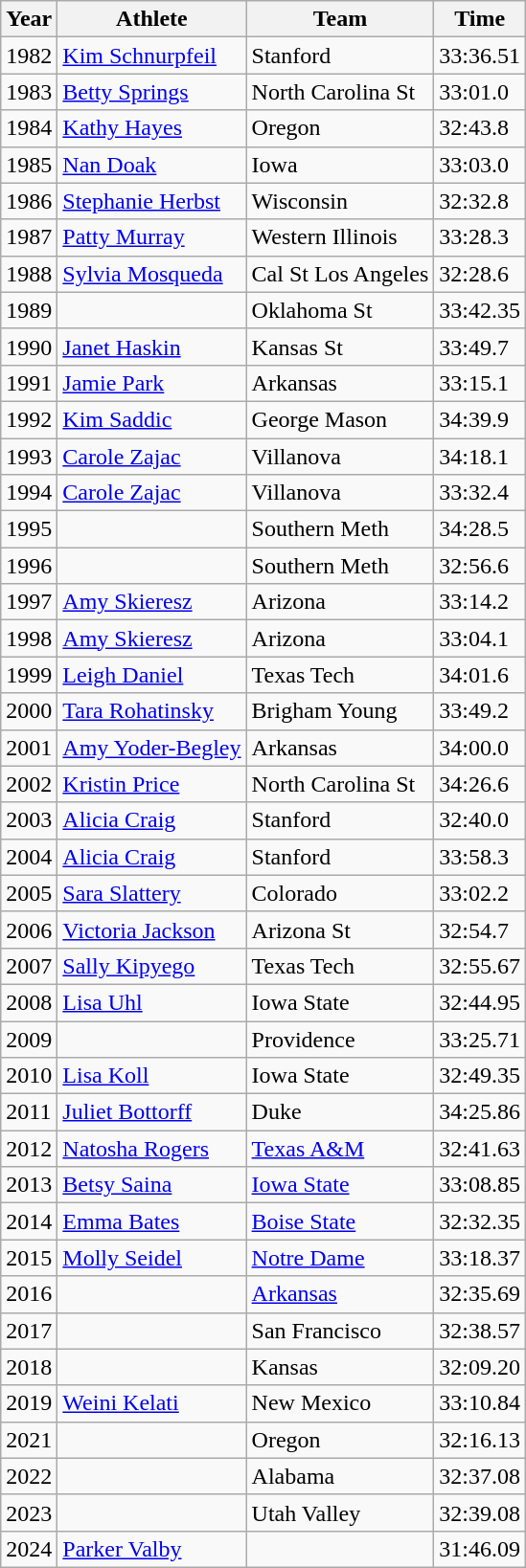<table class="wikitable sortable">
<tr>
<th>Year</th>
<th>Athlete</th>
<th>Team</th>
<th>Time</th>
</tr>
<tr>
<td>1982</td>
<td><a href='#'>Kim Schnurpfeil</a></td>
<td>Stanford</td>
<td>33:36.51</td>
</tr>
<tr>
<td>1983</td>
<td><a href='#'>Betty Springs</a></td>
<td>North Carolina St</td>
<td>33:01.0</td>
</tr>
<tr>
<td>1984</td>
<td><a href='#'>Kathy Hayes</a></td>
<td>Oregon</td>
<td>32:43.8</td>
</tr>
<tr>
<td>1985</td>
<td><a href='#'>Nan Doak</a></td>
<td>Iowa</td>
<td>33:03.0</td>
</tr>
<tr>
<td>1986</td>
<td><a href='#'>Stephanie Herbst</a></td>
<td>Wisconsin</td>
<td>32:32.8</td>
</tr>
<tr>
<td>1987</td>
<td><a href='#'>Patty Murray</a></td>
<td>Western Illinois</td>
<td>33:28.3</td>
</tr>
<tr>
<td>1988</td>
<td><a href='#'>Sylvia Mosqueda</a></td>
<td>Cal St Los Angeles</td>
<td>32:28.6</td>
</tr>
<tr>
<td>1989</td>
<td></td>
<td>Oklahoma St</td>
<td>33:42.35</td>
</tr>
<tr>
<td>1990</td>
<td><a href='#'>Janet Haskin</a></td>
<td>Kansas St</td>
<td>33:49.7</td>
</tr>
<tr>
<td>1991</td>
<td><a href='#'>Jamie Park</a></td>
<td>Arkansas</td>
<td>33:15.1</td>
</tr>
<tr>
<td>1992</td>
<td><a href='#'>Kim Saddic</a></td>
<td>George Mason</td>
<td>34:39.9</td>
</tr>
<tr>
<td>1993</td>
<td><a href='#'>Carole Zajac</a></td>
<td>Villanova</td>
<td>34:18.1</td>
</tr>
<tr>
<td>1994</td>
<td><a href='#'>Carole Zajac</a></td>
<td>Villanova</td>
<td>33:32.4</td>
</tr>
<tr>
<td>1995</td>
<td></td>
<td>Southern Meth</td>
<td>34:28.5</td>
</tr>
<tr>
<td>1996</td>
<td></td>
<td>Southern Meth</td>
<td>32:56.6</td>
</tr>
<tr>
<td>1997</td>
<td><a href='#'>Amy Skieresz</a></td>
<td>Arizona</td>
<td>33:14.2</td>
</tr>
<tr>
<td>1998</td>
<td><a href='#'>Amy Skieresz</a></td>
<td>Arizona</td>
<td>33:04.1</td>
</tr>
<tr>
<td>1999</td>
<td><a href='#'>Leigh Daniel</a></td>
<td>Texas Tech</td>
<td>34:01.6</td>
</tr>
<tr>
<td>2000</td>
<td><a href='#'>Tara Rohatinsky</a></td>
<td>Brigham Young</td>
<td>33:49.2</td>
</tr>
<tr>
<td>2001</td>
<td><a href='#'>Amy Yoder-Begley</a></td>
<td>Arkansas</td>
<td>34:00.0</td>
</tr>
<tr>
<td>2002</td>
<td><a href='#'>Kristin Price</a></td>
<td>North Carolina St</td>
<td>34:26.6</td>
</tr>
<tr>
<td>2003</td>
<td><a href='#'>Alicia Craig</a></td>
<td>Stanford</td>
<td>32:40.0</td>
</tr>
<tr>
<td>2004</td>
<td><a href='#'>Alicia Craig</a></td>
<td>Stanford</td>
<td>33:58.3</td>
</tr>
<tr>
<td>2005</td>
<td><a href='#'>Sara Slattery</a></td>
<td>Colorado</td>
<td>33:02.2</td>
</tr>
<tr>
<td>2006</td>
<td><a href='#'>Victoria Jackson</a></td>
<td>Arizona St</td>
<td>32:54.7</td>
</tr>
<tr>
<td>2007</td>
<td><a href='#'>Sally Kipyego</a></td>
<td>Texas Tech</td>
<td>32:55.67</td>
</tr>
<tr>
<td>2008</td>
<td><a href='#'>Lisa Uhl</a></td>
<td>Iowa State</td>
<td>32:44.95</td>
</tr>
<tr>
<td>2009</td>
<td></td>
<td>Providence</td>
<td>33:25.71</td>
</tr>
<tr>
<td>2010</td>
<td><a href='#'>Lisa Koll</a></td>
<td>Iowa State</td>
<td>32:49.35</td>
</tr>
<tr>
<td>2011</td>
<td><a href='#'>Juliet Bottorff</a></td>
<td>Duke</td>
<td>34:25.86</td>
</tr>
<tr>
<td>2012</td>
<td><a href='#'>Natosha Rogers</a></td>
<td><a href='#'>Texas A&M</a></td>
<td>32:41.63</td>
</tr>
<tr>
<td>2013</td>
<td><a href='#'>Betsy Saina</a></td>
<td><a href='#'>Iowa State</a></td>
<td>33:08.85</td>
</tr>
<tr>
<td>2014</td>
<td><a href='#'>Emma Bates</a></td>
<td><a href='#'>Boise State</a></td>
<td>32:32.35</td>
</tr>
<tr>
<td>2015</td>
<td><a href='#'>Molly Seidel</a></td>
<td><a href='#'>Notre Dame</a></td>
<td>33:18.37</td>
</tr>
<tr>
<td>2016</td>
<td></td>
<td><a href='#'>Arkansas</a></td>
<td>32:35.69</td>
</tr>
<tr>
<td>2017</td>
<td></td>
<td>San Francisco</td>
<td>32:38.57</td>
</tr>
<tr>
<td>2018</td>
<td></td>
<td>Kansas</td>
<td>32:09.20</td>
</tr>
<tr>
<td>2019</td>
<td><a href='#'>Weini Kelati</a></td>
<td>New Mexico</td>
<td>33:10.84</td>
</tr>
<tr>
<td>2021</td>
<td></td>
<td>Oregon</td>
<td>32:16.13</td>
</tr>
<tr>
<td>2022</td>
<td></td>
<td>Alabama</td>
<td>32:37.08</td>
</tr>
<tr>
<td>2023</td>
<td></td>
<td>Utah Valley</td>
<td>32:39.08</td>
</tr>
<tr>
<td>2024</td>
<td><a href='#'>Parker Valby</a></td>
<td></td>
<td>31:46.09</td>
</tr>
</table>
